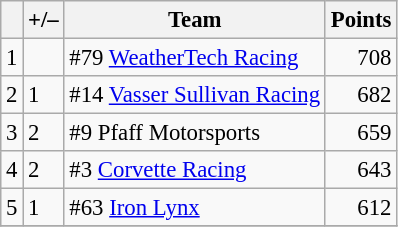<table class="wikitable" style="font-size: 95%;">
<tr>
<th scope="col"></th>
<th scope="col">+/–</th>
<th scope="col">Team</th>
<th scope="col">Points</th>
</tr>
<tr>
<td align=center>1</td>
<td align="left"></td>
<td> #79 <a href='#'>WeatherTech Racing</a></td>
<td align=right>708</td>
</tr>
<tr>
<td align=center>2</td>
<td align="left"> 1</td>
<td> #14 <a href='#'>Vasser Sullivan Racing</a></td>
<td align=right>682</td>
</tr>
<tr>
<td align=center>3</td>
<td align="left"> 2</td>
<td> #9 Pfaff Motorsports</td>
<td align=right>659</td>
</tr>
<tr>
<td align=center>4</td>
<td align="left"> 2</td>
<td> #3 <a href='#'>Corvette Racing</a></td>
<td align=right>643</td>
</tr>
<tr>
<td align=center>5</td>
<td align="left"> 1</td>
<td> #63 <a href='#'>Iron Lynx</a></td>
<td align=right>612</td>
</tr>
<tr>
</tr>
</table>
